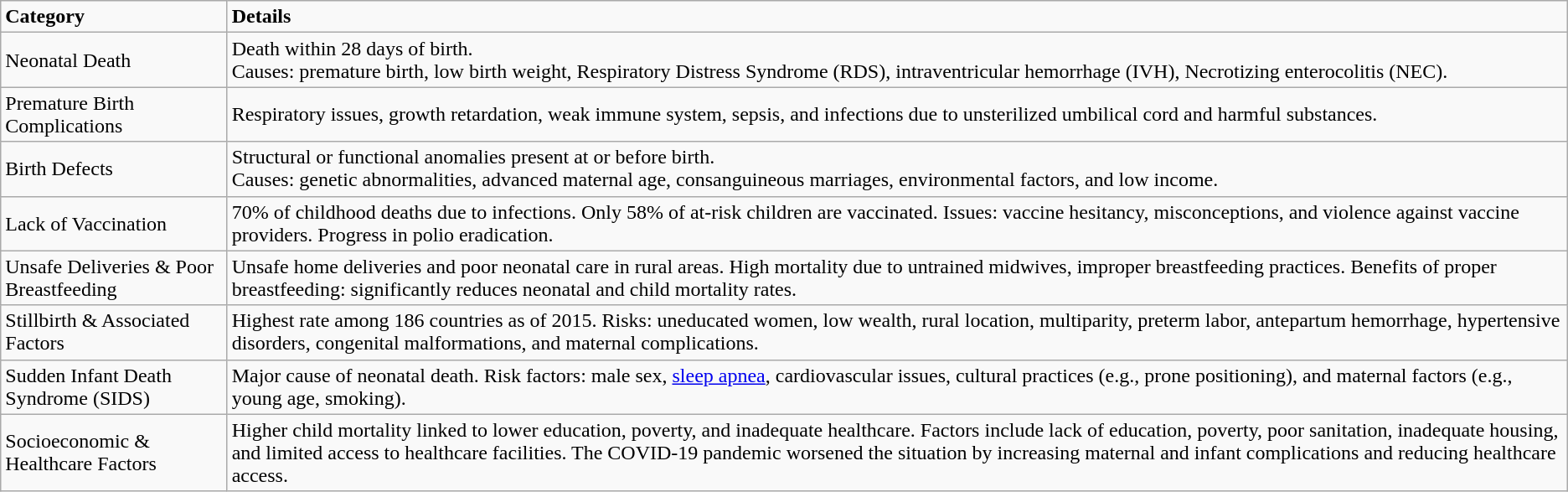<table class="wikitable">
<tr>
<td><strong>Category</strong></td>
<td><strong>Details</strong></td>
</tr>
<tr>
<td>Neonatal  Death</td>
<td>Death within 28 days of birth.<br>Causes: premature birth, low birth weight, Respiratory  Distress Syndrome (RDS), intraventricular hemorrhage (IVH), Necrotizing  enterocolitis (NEC).</td>
</tr>
<tr>
<td>Premature  Birth Complications</td>
<td>Respiratory issues, growth retardation, weak immune system, sepsis, and infections due to unsterilized umbilical cord and harmful substances.</td>
</tr>
<tr>
<td>Birth Defects</td>
<td>Structural or  functional anomalies present at or before birth.<br>Causes: genetic  abnormalities, advanced maternal age, consanguineous marriages, environmental  factors, and low income.</td>
</tr>
<tr>
<td>Lack of  Vaccination</td>
<td>70% of  childhood deaths due to infections. Only 58% of at-risk children are  vaccinated. Issues: vaccine hesitancy, misconceptions, and violence against  vaccine providers. Progress in polio eradication.</td>
</tr>
<tr>
<td>Unsafe  Deliveries & Poor Breastfeeding</td>
<td>Unsafe home deliveries and poor neonatal care in rural areas. High mortality due to untrained midwives, improper breastfeeding practices. Benefits of proper breastfeeding: significantly reduces neonatal and child mortality rates.</td>
</tr>
<tr>
<td>Stillbirth  & Associated Factors</td>
<td>Highest rate  among 186 countries as of 2015. Risks: uneducated women, low wealth, rural  location, multiparity, preterm labor, antepartum hemorrhage, hypertensive  disorders, congenital malformations, and maternal complications.</td>
</tr>
<tr>
<td>Sudden Infant  Death Syndrome (SIDS)</td>
<td>Major cause of neonatal death. Risk factors: male sex, <a href='#'>sleep apnea</a>, cardiovascular issues, cultural practices (e.g., prone positioning), and maternal factors (e.g., young age, smoking).</td>
</tr>
<tr>
<td>Socioeconomic  & Healthcare Factors</td>
<td>Higher child mortality linked to lower education, poverty, and inadequate healthcare. Factors include lack of education, poverty, poor sanitation, inadequate  housing, and limited access to healthcare facilities. The COVID-19 pandemic worsened the situation by increasing maternal and infant complications and reducing healthcare access.</td>
</tr>
</table>
